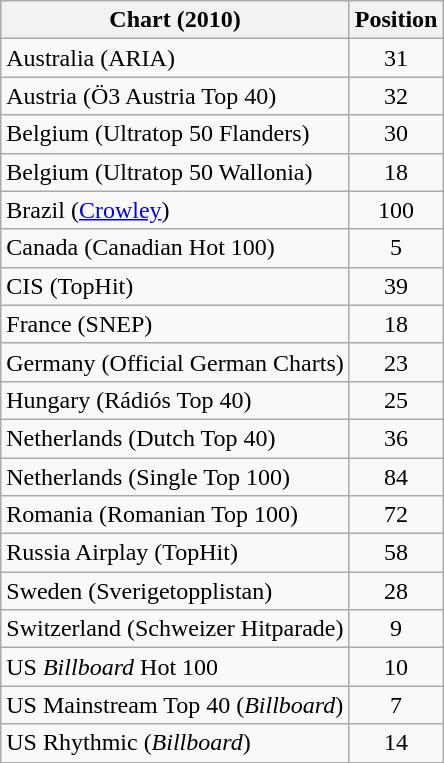<table class="wikitable sortable">
<tr>
<th scope="col">Chart (2010)</th>
<th scope="col">Position</th>
</tr>
<tr>
<td>Australia (ARIA)</td>
<td style="text-align:center;">31</td>
</tr>
<tr>
<td>Austria (Ö3 Austria Top 40)</td>
<td style="text-align:center;">32</td>
</tr>
<tr>
<td>Belgium (Ultratop 50 Flanders)</td>
<td style="text-align:center;">30</td>
</tr>
<tr>
<td>Belgium (Ultratop 50 Wallonia)</td>
<td style="text-align:center;">18</td>
</tr>
<tr>
<td>Brazil (<a href='#'>Crowley</a>)</td>
<td style="text-align:center;">100</td>
</tr>
<tr>
<td>Canada (Canadian Hot 100)</td>
<td style="text-align:center;">5</td>
</tr>
<tr>
<td>CIS (TopHit)</td>
<td style="text-align:center;">39</td>
</tr>
<tr>
<td>France (SNEP)</td>
<td style="text-align:center;">18</td>
</tr>
<tr>
<td>Germany (Official German Charts)</td>
<td style="text-align:center;">23</td>
</tr>
<tr>
<td>Hungary (Rádiós Top 40)</td>
<td style="text-align:center;">25</td>
</tr>
<tr>
<td>Netherlands (Dutch Top 40)</td>
<td style="text-align:center;">36</td>
</tr>
<tr>
<td>Netherlands (Single Top 100)</td>
<td style="text-align:center;">84</td>
</tr>
<tr>
<td>Romania (Romanian Top 100)</td>
<td style="text-align:center;">72</td>
</tr>
<tr>
<td>Russia Airplay (TopHit)</td>
<td style="text-align:center;">58</td>
</tr>
<tr>
<td>Sweden (Sverigetopplistan)</td>
<td style="text-align:center;">28</td>
</tr>
<tr>
<td>Switzerland (Schweizer Hitparade)</td>
<td style="text-align:center;">9</td>
</tr>
<tr>
<td>US <em>Billboard</em> Hot 100</td>
<td style="text-align:center;">10</td>
</tr>
<tr>
<td>US Mainstream Top 40 (<em>Billboard</em>)</td>
<td style="text-align:center;">7</td>
</tr>
<tr>
<td>US Rhythmic (<em>Billboard</em>)</td>
<td style="text-align:center;">14</td>
</tr>
</table>
